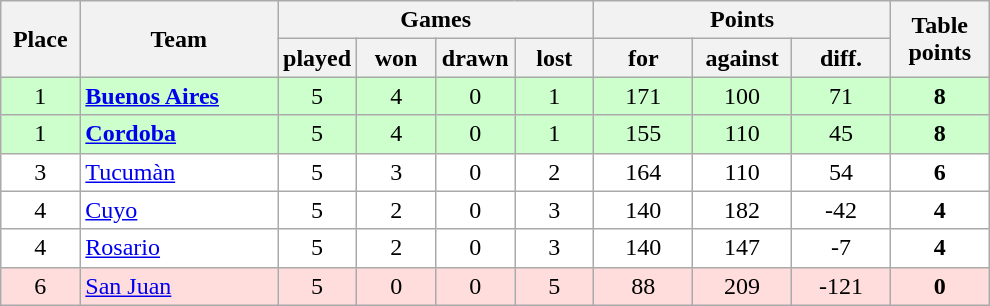<table class="wikitable">
<tr>
<th rowspan=2 width="8%">Place</th>
<th rowspan=2 width="20%">Team</th>
<th colspan=4 width="32%">Games</th>
<th colspan=3 width="30%">Points</th>
<th rowspan=2 width="10%">Table<br>points</th>
</tr>
<tr>
<th width="8%">played</th>
<th width="8%">won</th>
<th width="8%">drawn</th>
<th width="8%">lost</th>
<th width="10%">for</th>
<th width="10%">against</th>
<th width="10%">diff.</th>
</tr>
<tr align=center style="background: #ccffcc;">
<td>1</td>
<td align=left><strong><a href='#'>Buenos Aires</a></strong></td>
<td>5</td>
<td>4</td>
<td>0</td>
<td>1</td>
<td>171</td>
<td>100</td>
<td>71</td>
<td><strong>8</strong></td>
</tr>
<tr align=center style="background: #ccffcc;">
<td>1</td>
<td align=left><strong><a href='#'>Cordoba</a></strong></td>
<td>5</td>
<td>4</td>
<td>0</td>
<td>1</td>
<td>155</td>
<td>110</td>
<td>45</td>
<td><strong>8</strong></td>
</tr>
<tr align=center style="background: #ffffff;">
<td>3</td>
<td align=left><a href='#'>Tucumàn</a></td>
<td>5</td>
<td>3</td>
<td>0</td>
<td>2</td>
<td>164</td>
<td>110</td>
<td>54</td>
<td><strong>6</strong></td>
</tr>
<tr align=center style="background: #ffffff;">
<td>4</td>
<td align=left><a href='#'>Cuyo</a></td>
<td>5</td>
<td>2</td>
<td>0</td>
<td>3</td>
<td>140</td>
<td>182</td>
<td>-42</td>
<td><strong>4</strong></td>
</tr>
<tr align=center style="background: #ffffff;">
<td>4</td>
<td align=left><a href='#'>Rosario</a></td>
<td>5</td>
<td>2</td>
<td>0</td>
<td>3</td>
<td>140</td>
<td>147</td>
<td>-7</td>
<td><strong>4</strong></td>
</tr>
<tr align=center style="background: #ffdddd;">
<td>6</td>
<td align=left><a href='#'>San Juan</a></td>
<td>5</td>
<td>0</td>
<td>0</td>
<td>5</td>
<td>88</td>
<td>209</td>
<td>-121</td>
<td><strong>0</strong></td>
</tr>
</table>
